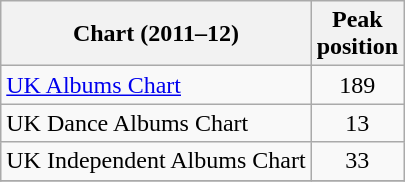<table class="wikitable sortable">
<tr>
<th scope="col">Chart (2011–12)</th>
<th scope="col">Peak<br>position</th>
</tr>
<tr>
<td align="left"><a href='#'>UK Albums Chart</a></td>
<td align="center">189</td>
</tr>
<tr>
<td align="left">UK Dance Albums Chart</td>
<td align="center">13</td>
</tr>
<tr>
<td align="left">UK Independent Albums Chart</td>
<td align="center">33</td>
</tr>
<tr>
</tr>
</table>
